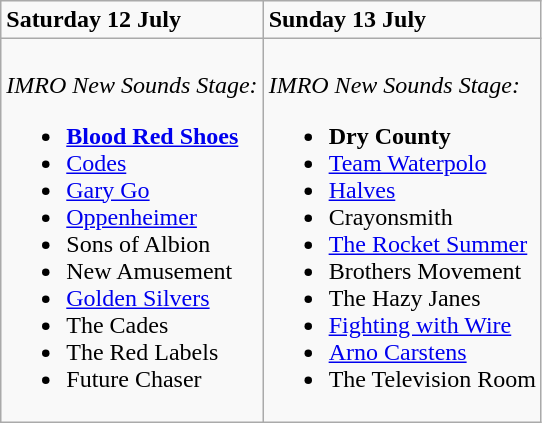<table class="wikitable">
<tr>
<td><strong>Saturday 12 July</strong></td>
<td><strong>Sunday 13 July</strong></td>
</tr>
<tr valign="top">
<td><br><em>IMRO New Sounds Stage:</em><ul><li><strong><a href='#'>Blood Red Shoes</a></strong></li><li><a href='#'>Codes</a></li><li><a href='#'>Gary Go</a></li><li><a href='#'>Oppenheimer</a></li><li>Sons of Albion</li><li>New Amusement</li><li><a href='#'>Golden Silvers</a></li><li>The Cades</li><li>The Red Labels</li><li>Future Chaser</li></ul></td>
<td><br><em>IMRO New Sounds Stage:</em><ul><li><strong>Dry County</strong></li><li><a href='#'>Team Waterpolo</a></li><li><a href='#'>Halves</a></li><li>Crayonsmith</li><li><a href='#'>The Rocket Summer</a></li><li>Brothers Movement</li><li>The Hazy Janes</li><li><a href='#'>Fighting with Wire</a></li><li><a href='#'>Arno Carstens</a></li><li>The Television Room</li></ul></td>
</tr>
</table>
